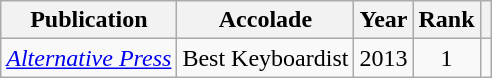<table class="wikitable plainrowheaders" style="text-align:center">
<tr>
<th>Publication</th>
<th>Accolade</th>
<th>Year</th>
<th>Rank</th>
<th class="unsortable"></th>
</tr>
<tr>
<td><em><a href='#'>Alternative Press</a></em></td>
<td>Best Keyboardist</td>
<td>2013</td>
<td>1</td>
<td></td>
</tr>
</table>
